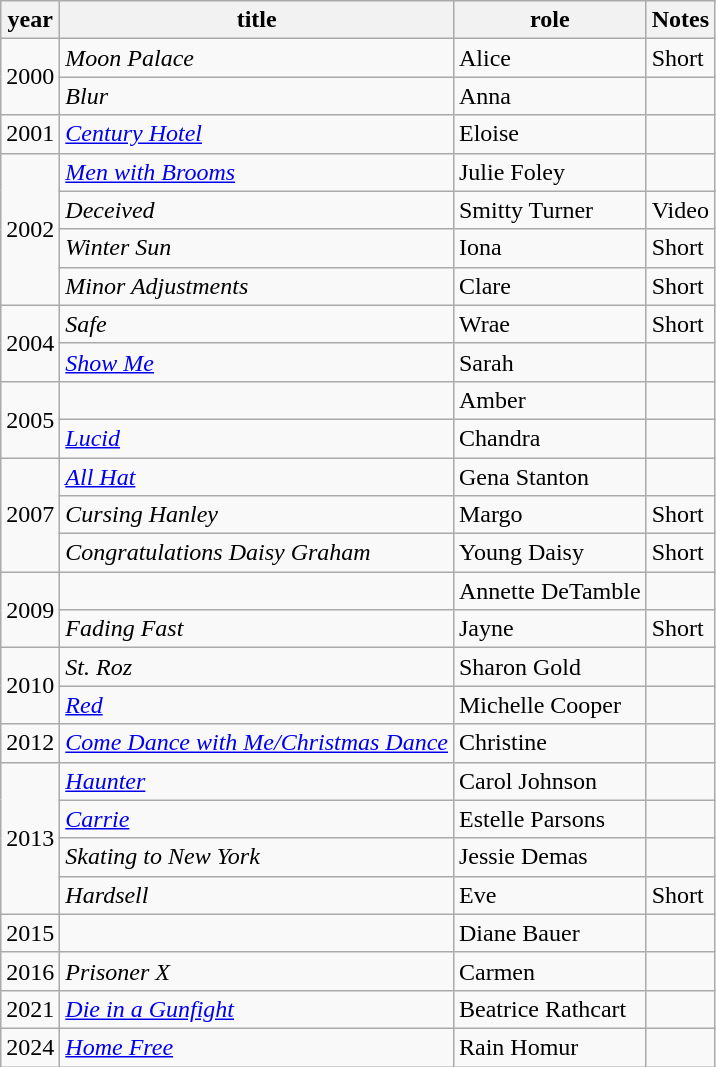<table class="wikitable sortable">
<tr>
<th>year</th>
<th>title</th>
<th>role</th>
<th class="unsortable">Notes</th>
</tr>
<tr>
<td rowspan="2">2000</td>
<td><em>Moon Palace</em></td>
<td>Alice</td>
<td>Short</td>
</tr>
<tr>
<td><em>Blur</em></td>
<td>Anna</td>
<td></td>
</tr>
<tr>
<td>2001</td>
<td><em><a href='#'>Century Hotel</a></em></td>
<td>Eloise</td>
<td></td>
</tr>
<tr>
<td rowspan="4">2002</td>
<td><em><a href='#'>Men with Brooms</a></em></td>
<td>Julie Foley</td>
<td></td>
</tr>
<tr>
<td><em>Deceived</em></td>
<td>Smitty Turner</td>
<td>Video</td>
</tr>
<tr>
<td><em>Winter Sun</em></td>
<td>Iona</td>
<td>Short</td>
</tr>
<tr>
<td><em>Minor Adjustments</em></td>
<td>Clare</td>
<td>Short</td>
</tr>
<tr>
<td rowspan="2">2004</td>
<td><em>Safe</em></td>
<td>Wrae</td>
<td>Short</td>
</tr>
<tr>
<td><em><a href='#'>Show Me</a></em></td>
<td>Sarah</td>
<td></td>
</tr>
<tr>
<td rowspan="2">2005</td>
<td><em></em></td>
<td>Amber</td>
<td></td>
</tr>
<tr>
<td><em><a href='#'>Lucid</a></em></td>
<td>Chandra</td>
<td></td>
</tr>
<tr>
<td rowspan="3">2007</td>
<td><em><a href='#'>All Hat</a></em></td>
<td>Gena Stanton</td>
<td></td>
</tr>
<tr>
<td><em>Cursing Hanley</em></td>
<td>Margo</td>
<td>Short</td>
</tr>
<tr>
<td><em>Congratulations Daisy Graham</em></td>
<td>Young Daisy</td>
<td>Short</td>
</tr>
<tr>
<td rowspan="2">2009</td>
<td><em></em></td>
<td>Annette DeTamble</td>
<td></td>
</tr>
<tr>
<td><em>Fading Fast</em></td>
<td>Jayne</td>
<td>Short</td>
</tr>
<tr>
<td rowspan="2">2010</td>
<td><em>St. Roz</em></td>
<td>Sharon Gold</td>
<td></td>
</tr>
<tr>
<td><em><a href='#'>Red</a></em></td>
<td>Michelle Cooper</td>
<td></td>
</tr>
<tr>
<td>2012</td>
<td><em><a href='#'>Come Dance with Me/Christmas Dance</a></em></td>
<td>Christine</td>
<td></td>
</tr>
<tr>
<td rowspan="4">2013</td>
<td><em><a href='#'>Haunter</a></em></td>
<td>Carol Johnson</td>
<td></td>
</tr>
<tr>
<td><em><a href='#'>Carrie</a></em></td>
<td>Estelle Parsons</td>
<td></td>
</tr>
<tr>
<td><em>Skating to New York</em></td>
<td>Jessie Demas</td>
<td></td>
</tr>
<tr>
<td><em>Hardsell</em></td>
<td>Eve</td>
<td>Short</td>
</tr>
<tr>
<td>2015</td>
<td><em></em></td>
<td>Diane Bauer</td>
<td></td>
</tr>
<tr>
<td>2016</td>
<td><em>Prisoner X</em></td>
<td>Carmen</td>
<td></td>
</tr>
<tr>
<td>2021</td>
<td><em><a href='#'>Die in a Gunfight</a></em></td>
<td>Beatrice Rathcart</td>
<td></td>
</tr>
<tr>
<td>2024</td>
<td><em><a href='#'>Home Free</a></em></td>
<td>Rain Homur</td>
<td></td>
</tr>
</table>
